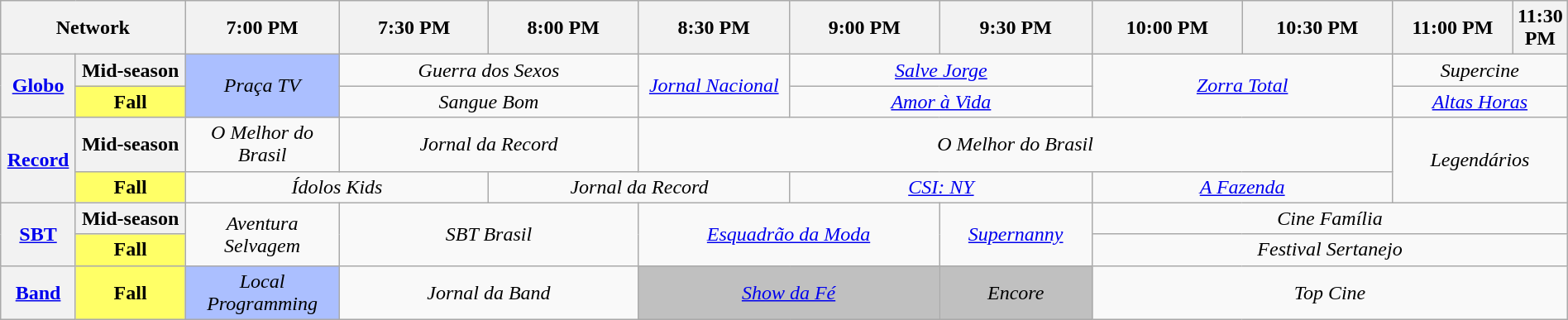<table class="wikitable" style="width:100%;margin-right:0;text-align:center">
<tr>
<th colspan="2" style="width:12%;">Network</th>
<th style="width:10%;">7:00 PM</th>
<th style="width:10%;">7:30 PM</th>
<th colspan="2" ! style="width:10%;">8:00 PM</th>
<th style="width:10%;">8:30 PM</th>
<th style="width:10%;">9:00 PM</th>
<th style="width:10%;">9:30 PM</th>
<th style="width:10%;">10:00 PM</th>
<th style="width:10%;">10:30 PM</th>
<th style="width:10%;">11:00 PM</th>
<th style="width:10%;">11:30 PM</th>
</tr>
<tr>
<th rowspan="2"><a href='#'>Globo</a></th>
<th>Mid-season</th>
<td colspan="1" style="background:#abbfff;" rowspan="2"><em>Praça TV</em></td>
<td colspan="3"><em>Guerra dos Sexos</em></td>
<td colspan="1" rowspan="2"><em><a href='#'>Jornal Nacional</a></em></td>
<td colspan="2"><em><a href='#'>Salve Jorge</a></em></td>
<td colspan="2" rowspan="2"><em><a href='#'>Zorra Total</a></em></td>
<td colspan="2"><em>Supercine</em></td>
</tr>
<tr>
<th style="background:#FFFF66;">Fall</th>
<td colspan="3"><em>Sangue Bom</em></td>
<td colspan="2"><em><a href='#'>Amor à Vida</a></em></td>
<td colspan="2"><em><a href='#'>Altas Horas</a></em></td>
</tr>
<tr>
<th rowspan="2"><a href='#'>Record</a></th>
<th>Mid-season</th>
<td colspan="1"><em>O Melhor do Brasil</em></td>
<td colspan="3"><em>Jornal da Record</em></td>
<td colspan="5"><em>O Melhor do Brasil</em></td>
<td colspan="2" rowspan="2"><em>Legendários</em></td>
</tr>
<tr>
<th style="background:#FFFF66;">Fall</th>
<td colspan="2"><em>Ídolos Kids</em></td>
<td colspan="3"><em>Jornal da Record</em></td>
<td colspan="2"><em><a href='#'>CSI: NY</a></em></td>
<td colspan="2"><em><a href='#'>A Fazenda</a></em></td>
</tr>
<tr>
<th rowspan="2"><a href='#'>SBT</a></th>
<th>Mid-season</th>
<td colspan="1" rowspan="2"><em>Aventura Selvagem</em></td>
<td colspan="3" rowspan="2"><em>SBT Brasil</em></td>
<td colspan="2" rowspan="2"><em><a href='#'>Esquadrão da Moda</a></em></td>
<td colspan="1" rowspan="2"><em><a href='#'>Supernanny</a></em></td>
<td colspan="4"><em>Cine Família</em></td>
</tr>
<tr>
<th style="background:#FFFF66;">Fall</th>
<td colspan="4"><em>Festival Sertanejo</em></td>
</tr>
<tr>
<th colspan="1"><a href='#'>Band</a></th>
<th style="background:#FFFF66;">Fall</th>
<td colspan="1" style="background:#abbfff;"><em>Local Programming</em></td>
<td colspan="2"><em>Jornal da Band</em></td>
<td colspan="3" style="background:#C0C0C0;"><em><a href='#'>Show da Fé</a></em></td>
<td colspan="1" style="background:#C0C0C0;"><em>Encore</em></td>
<td colspan="4"><em>Top Cine</em></td>
</tr>
</table>
